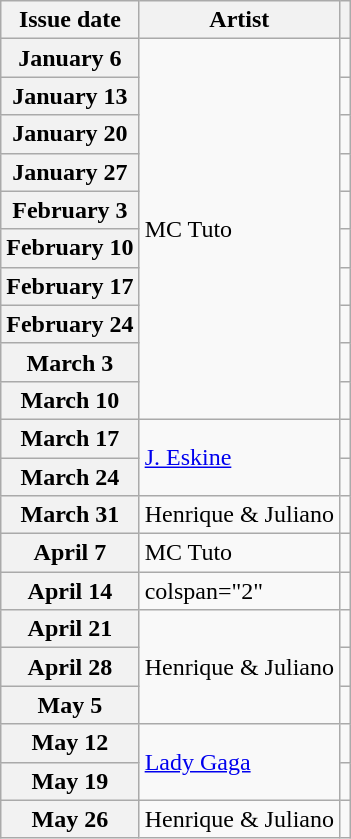<table class="wikitable plainrowheaders">
<tr>
<th scope="col">Issue date</th>
<th>Artist</th>
<th></th>
</tr>
<tr>
<th scope="row">January 6</th>
<td rowspan="10">MC Tuto</td>
<td></td>
</tr>
<tr>
<th scope="row">January 13</th>
<td></td>
</tr>
<tr>
<th scope="row">January 20</th>
<td></td>
</tr>
<tr>
<th scope="row">January 27</th>
<td></td>
</tr>
<tr>
<th scope="row">February 3</th>
<td></td>
</tr>
<tr>
<th scope="row">February 10</th>
<td></td>
</tr>
<tr>
<th scope="row">February 17</th>
<td></td>
</tr>
<tr>
<th scope="row">February 24</th>
<td></td>
</tr>
<tr>
<th scope="row">March 3</th>
<td></td>
</tr>
<tr>
<th scope="row">March 10</th>
<td></td>
</tr>
<tr>
<th scope="row">March 17</th>
<td rowspan="2"><a href='#'>J. Eskine</a></td>
<td></td>
</tr>
<tr>
<th scope="row">March 24</th>
<td></td>
</tr>
<tr>
<th scope="row">March 31</th>
<td>Henrique & Juliano</td>
<td></td>
</tr>
<tr>
<th scope="row">April 7</th>
<td>MC Tuto</td>
<td></td>
</tr>
<tr>
<th scope="row">April 14</th>
<td>colspan="2" </td>
</tr>
<tr>
<th scope="row">April 21</th>
<td rowspan="3">Henrique & Juliano</td>
<td></td>
</tr>
<tr>
<th scope="row">April 28</th>
<td></td>
</tr>
<tr>
<th scope="row">May 5</th>
<td></td>
</tr>
<tr>
<th scope="row">May 12</th>
<td rowspan="2"><a href='#'>Lady Gaga</a></td>
<td></td>
</tr>
<tr>
<th scope="row">May 19</th>
<td></td>
</tr>
<tr>
<th scope="row">May 26</th>
<td>Henrique & Juliano</td>
<td></td>
</tr>
</table>
